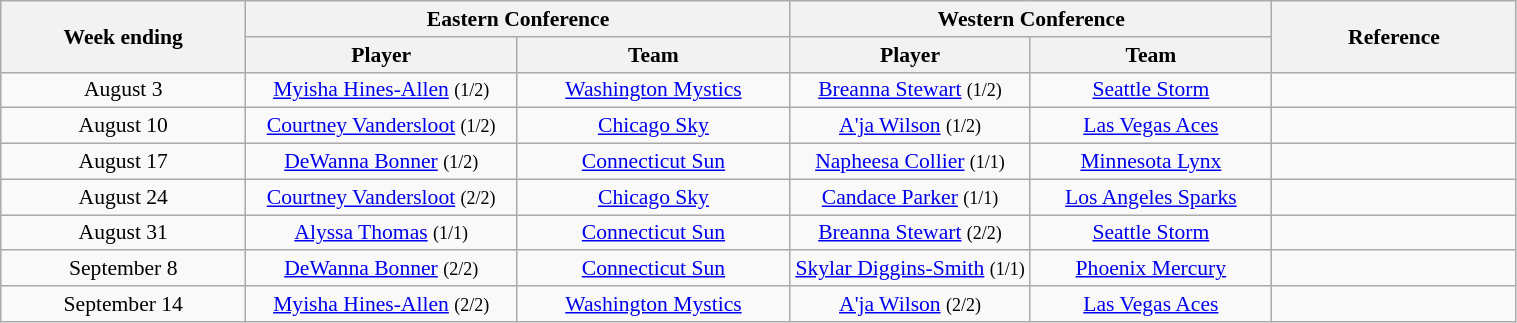<table class="wikitable" style="width: 80%; text-align:center; font-size:90%">
<tr>
<th rowspan=2 width=60>Week ending</th>
<th colspan=2 width=120>Eastern Conference</th>
<th colspan=2 width=120>Western Conference</th>
<th rowspan=2 width=50>Reference</th>
</tr>
<tr>
<th width=60>Player</th>
<th width=60>Team</th>
<th width=60>Player</th>
<th width=60>Team</th>
</tr>
<tr>
<td>August 3</td>
<td><a href='#'>Myisha Hines-Allen</a> <small>(1/2)</small></td>
<td><a href='#'>Washington Mystics</a></td>
<td><a href='#'>Breanna Stewart</a> <small>(1/2)</small></td>
<td><a href='#'>Seattle Storm</a></td>
<td></td>
</tr>
<tr>
<td>August 10</td>
<td><a href='#'>Courtney Vandersloot</a> <small>(1/2)</small></td>
<td><a href='#'>Chicago Sky</a></td>
<td><a href='#'>A'ja Wilson</a> <small>(1/2)</small></td>
<td><a href='#'>Las Vegas Aces</a></td>
<td></td>
</tr>
<tr>
<td>August 17</td>
<td><a href='#'>DeWanna Bonner</a> <small>(1/2)</small></td>
<td><a href='#'>Connecticut Sun</a></td>
<td><a href='#'>Napheesa Collier</a> <small>(1/1)</small></td>
<td><a href='#'>Minnesota Lynx</a></td>
<td></td>
</tr>
<tr>
<td>August 24</td>
<td><a href='#'>Courtney Vandersloot</a> <small>(2/2)</small></td>
<td><a href='#'>Chicago Sky</a></td>
<td><a href='#'>Candace Parker</a> <small>(1/1)</small></td>
<td><a href='#'>Los Angeles Sparks</a></td>
<td></td>
</tr>
<tr>
<td>August 31</td>
<td><a href='#'>Alyssa Thomas</a> <small>(1/1)</small></td>
<td><a href='#'>Connecticut Sun</a></td>
<td><a href='#'>Breanna Stewart</a> <small>(2/2)</small></td>
<td><a href='#'>Seattle Storm</a></td>
<td></td>
</tr>
<tr>
<td>September 8</td>
<td><a href='#'>DeWanna Bonner</a> <small>(2/2)</small></td>
<td><a href='#'>Connecticut Sun</a></td>
<td><a href='#'>Skylar Diggins-Smith</a> <small>(1/1)</small></td>
<td><a href='#'>Phoenix Mercury</a></td>
<td></td>
</tr>
<tr>
<td>September 14</td>
<td><a href='#'>Myisha Hines-Allen</a> <small>(2/2)</small></td>
<td><a href='#'>Washington Mystics</a></td>
<td><a href='#'>A'ja Wilson</a> <small>(2/2)</small></td>
<td><a href='#'>Las Vegas Aces</a></td>
<td></td>
</tr>
</table>
